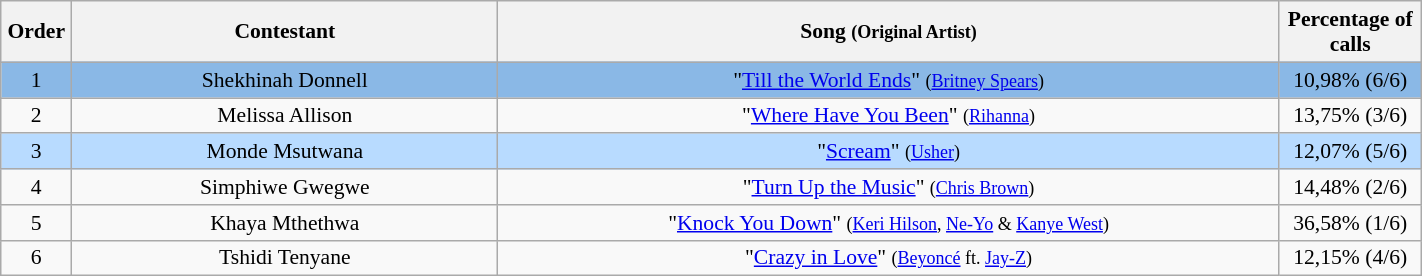<table class="wikitable" style="font-size:90%; width:75%; text-align: center;">
<tr>
<th width="05%">Order</th>
<th width="30%">Contestant</th>
<th width="55%">Song <small>(Original Artist)</small></th>
<th width="15%">Percentage of calls</th>
</tr>
<tr bgcolor="#8AB8E6">
<td>1</td>
<td>Shekhinah Donnell</td>
<td>"<a href='#'>Till the World Ends</a>" <small>(<a href='#'>Britney Spears</a>)</small></td>
<td>10,98% (6/6)</td>
</tr>
<tr>
<td>2</td>
<td>Melissa Allison</td>
<td>"<a href='#'>Where Have You Been</a>" <small>(<a href='#'>Rihanna</a>)</small></td>
<td>13,75% (3/6)</td>
</tr>
<tr bgcolor="#B8DBFF">
<td>3</td>
<td>Monde Msutwana</td>
<td>"<a href='#'>Scream</a>" <small>(<a href='#'>Usher</a>)</small></td>
<td>12,07% (5/6)</td>
</tr>
<tr>
<td>4</td>
<td>Simphiwe Gwegwe</td>
<td>"<a href='#'>Turn Up the Music</a>" <small>(<a href='#'>Chris Brown</a>)</small></td>
<td>14,48% (2/6)</td>
</tr>
<tr>
<td>5</td>
<td>Khaya Mthethwa</td>
<td>"<a href='#'>Knock You Down</a>" <small>(<a href='#'>Keri Hilson</a>, <a href='#'>Ne-Yo</a> & <a href='#'>Kanye West</a>)</small></td>
<td>36,58% (1/6)</td>
</tr>
<tr>
<td>6</td>
<td>Tshidi Tenyane</td>
<td>"<a href='#'>Crazy in Love</a>" <small>(<a href='#'>Beyoncé</a> ft. <a href='#'>Jay-Z</a>)</small></td>
<td>12,15% (4/6)</td>
</tr>
</table>
